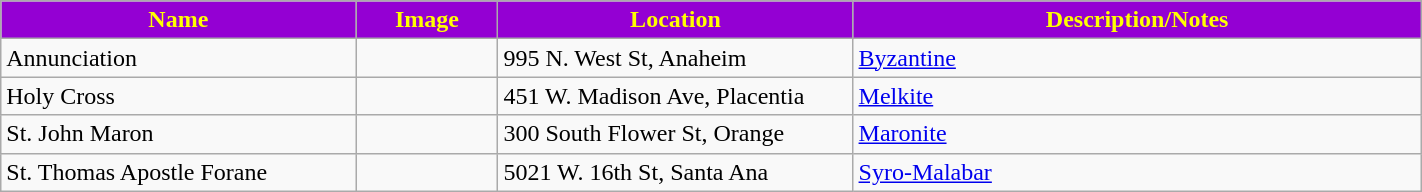<table class="wikitable sortable" style="width:75%">
<tr>
<th style="background:darkviolet; color:yellow;" width="25%"><strong>Name</strong></th>
<th style="background:darkviolet; color:yellow;" width="10%"><strong>Image</strong></th>
<th style="background:darkviolet; color:yellow;" width="25%"><strong>Location</strong></th>
<th style="background:darkviolet; color:yellow;" width="15"><strong>Description/Notes</strong></th>
</tr>
<tr>
<td>Annunciation</td>
<td></td>
<td>995 N. West St, Anaheim</td>
<td><a href='#'>Byzantine</a></td>
</tr>
<tr>
<td>Holy Cross</td>
<td></td>
<td>451 W. Madison Ave, Placentia</td>
<td><a href='#'>Melkite</a></td>
</tr>
<tr>
<td>St. John Maron</td>
<td></td>
<td>300 South Flower St, Orange</td>
<td><a href='#'>Maronite</a></td>
</tr>
<tr>
<td>St. Thomas Apostle Forane</td>
<td></td>
<td>5021 W. 16th St, Santa Ana</td>
<td><a href='#'>Syro-Malabar</a></td>
</tr>
</table>
